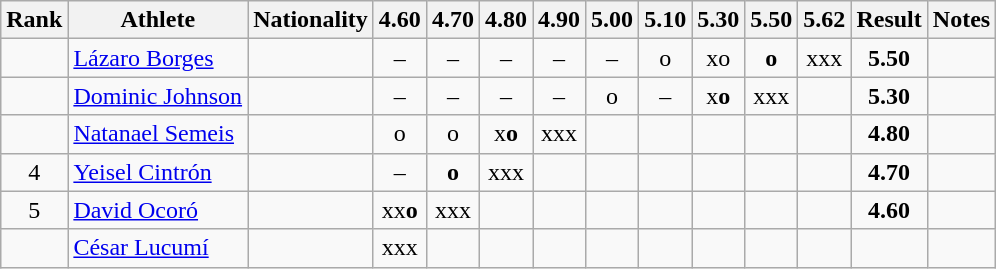<table class="wikitable sortable" style="text-align:center">
<tr>
<th>Rank</th>
<th>Athlete</th>
<th>Nationality</th>
<th>4.60</th>
<th>4.70</th>
<th>4.80</th>
<th>4.90</th>
<th>5.00</th>
<th>5.10</th>
<th>5.30</th>
<th>5.50</th>
<th>5.62</th>
<th>Result</th>
<th>Notes</th>
</tr>
<tr>
<td></td>
<td align="left"><a href='#'>Lázaro Borges</a></td>
<td align=left></td>
<td>–</td>
<td>–</td>
<td>–</td>
<td>–</td>
<td>–</td>
<td>o</td>
<td>xo</td>
<td><strong>o</strong></td>
<td>xxx</td>
<td><strong>5.50</strong></td>
<td></td>
</tr>
<tr>
<td></td>
<td align="left"><a href='#'>Dominic Johnson</a></td>
<td align=left></td>
<td>–</td>
<td>–</td>
<td>–</td>
<td>–</td>
<td>o</td>
<td>–</td>
<td>x<strong>o</strong></td>
<td>xxx</td>
<td></td>
<td><strong>5.30</strong></td>
<td></td>
</tr>
<tr>
<td></td>
<td align="left"><a href='#'>Natanael Semeis</a></td>
<td align=left></td>
<td>o</td>
<td>o</td>
<td>x<strong>o</strong></td>
<td>xxx</td>
<td></td>
<td></td>
<td></td>
<td></td>
<td></td>
<td><strong>4.80</strong></td>
<td></td>
</tr>
<tr>
<td>4</td>
<td align="left"><a href='#'>Yeisel Cintrón</a></td>
<td align=left></td>
<td>–</td>
<td><strong>o</strong></td>
<td>xxx</td>
<td></td>
<td></td>
<td></td>
<td></td>
<td></td>
<td></td>
<td><strong>4.70</strong></td>
<td></td>
</tr>
<tr>
<td>5</td>
<td align="left"><a href='#'>David Ocoró</a></td>
<td align=left></td>
<td>xx<strong>o</strong></td>
<td>xxx</td>
<td></td>
<td></td>
<td></td>
<td></td>
<td></td>
<td></td>
<td></td>
<td><strong>4.60</strong></td>
<td></td>
</tr>
<tr>
<td></td>
<td align="left"><a href='#'>César Lucumí</a></td>
<td align=left></td>
<td>xxx</td>
<td></td>
<td></td>
<td></td>
<td></td>
<td></td>
<td></td>
<td></td>
<td></td>
<td><strong></strong></td>
<td></td>
</tr>
</table>
